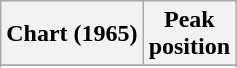<table class="wikitable sortable plainrowheaders" style="text-align:center">
<tr>
<th scope="col">Chart (1965)</th>
<th scope="col">Peak<br> position</th>
</tr>
<tr>
</tr>
<tr>
</tr>
</table>
